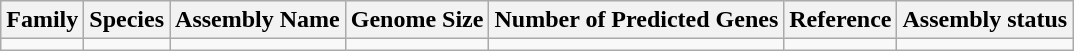<table class="wikitable sortable">
<tr>
<th>Family</th>
<th>Species</th>
<th>Assembly Name</th>
<th>Genome Size</th>
<th>Number of Predicted Genes</th>
<th>Reference</th>
<th>Assembly status</th>
</tr>
<tr>
<td></td>
<td></td>
<td></td>
<td></td>
<td></td>
<td></td>
<td></td>
</tr>
</table>
